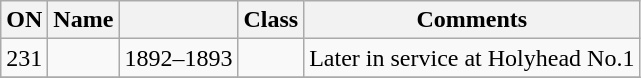<table class="wikitable">
<tr>
<th>ON</th>
<th>Name</th>
<th></th>
<th>Class</th>
<th>Comments</th>
</tr>
<tr>
<td>231</td>
<td></td>
<td>1892–1893</td>
<td></td>
<td>Later in service at Holyhead No.1</td>
</tr>
<tr>
</tr>
</table>
